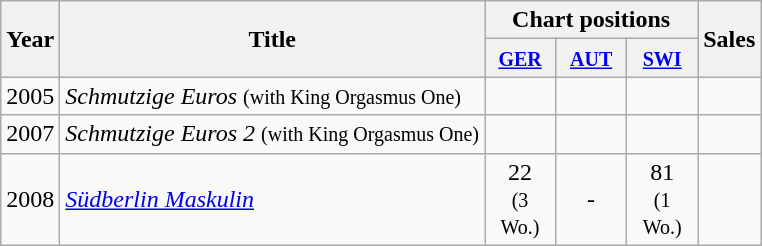<table class="wikitable">
<tr>
<th rowspan="2">Year</th>
<th rowspan="2">Title</th>
<th colspan="3">Chart positions</th>
<th rowspan="2">Sales</th>
</tr>
<tr>
<th width="40"><small><a href='#'>GER</a></small></th>
<th width="40"><small><a href='#'>AUT</a></small></th>
<th width="40"><small><a href='#'>SWI</a></small></th>
</tr>
<tr>
<td>2005</td>
<td><em>Schmutzige Euros</em> <small>(with King Orgasmus One)</small></td>
<td></td>
<td></td>
<td></td>
<td></td>
</tr>
<tr>
<td>2007</td>
<td><em>Schmutzige Euros 2</em> <small>(with King Orgasmus One)</small></td>
<td></td>
<td></td>
<td></td>
<td></td>
</tr>
<tr>
<td>2008</td>
<td><em><a href='#'>Südberlin Maskulin</a></em></td>
<td align="center" >22 <br><small>(3 Wo.)</small></td>
<td align="center" >-</td>
<td align="center" >81 <br><small>(1 Wo.)</small></td>
<td></td>
</tr>
</table>
